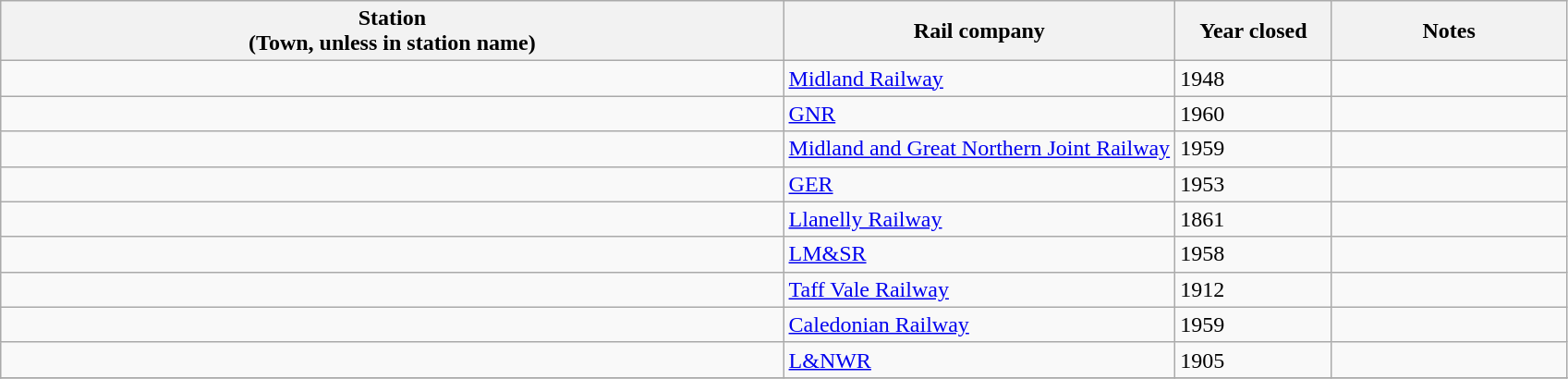<table class="wikitable sortable">
<tr>
<th style="width:50%">Station<br>(Town, unless in station name)</th>
<th style="width:25%">Rail company</th>
<th style="width:10%">Year closed</th>
<th style="width:20%">Notes</th>
</tr>
<tr>
<td></td>
<td><a href='#'>Midland Railway</a></td>
<td>1948</td>
<td></td>
</tr>
<tr>
<td></td>
<td><a href='#'>GNR</a></td>
<td>1960</td>
<td></td>
</tr>
<tr>
<td></td>
<td><a href='#'>Midland and Great Northern Joint Railway</a></td>
<td>1959</td>
<td></td>
</tr>
<tr>
<td></td>
<td><a href='#'>GER</a></td>
<td>1953</td>
<td></td>
</tr>
<tr>
<td></td>
<td><a href='#'>Llanelly Railway</a></td>
<td>1861</td>
<td></td>
</tr>
<tr>
<td></td>
<td><a href='#'>LM&SR</a></td>
<td>1958</td>
<td></td>
</tr>
<tr>
<td></td>
<td><a href='#'>Taff Vale Railway</a></td>
<td>1912</td>
<td></td>
</tr>
<tr>
<td></td>
<td><a href='#'>Caledonian Railway</a></td>
<td>1959</td>
<td></td>
</tr>
<tr>
<td></td>
<td><a href='#'>L&NWR</a></td>
<td>1905</td>
<td></td>
</tr>
<tr>
</tr>
</table>
